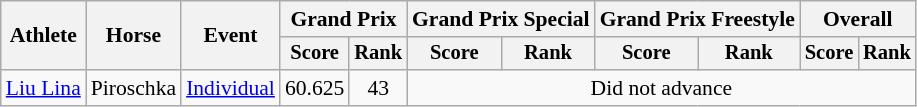<table class=wikitable style="font-size:90%">
<tr>
<th rowspan="2">Athlete</th>
<th rowspan="2">Horse</th>
<th rowspan="2">Event</th>
<th colspan="2">Grand Prix</th>
<th colspan="2">Grand Prix Special</th>
<th colspan="2">Grand Prix Freestyle</th>
<th colspan="2">Overall</th>
</tr>
<tr style="font-size:95%">
<th>Score</th>
<th>Rank</th>
<th>Score</th>
<th>Rank</th>
<th>Score</th>
<th>Rank</th>
<th>Score</th>
<th>Rank</th>
</tr>
<tr align=center>
<td align=left><a href='#'>Liu Lina</a></td>
<td align=left>Piroschka</td>
<td align=left><a href='#'>Individual</a></td>
<td>60.625</td>
<td>43</td>
<td colspan=6>Did not advance</td>
</tr>
</table>
